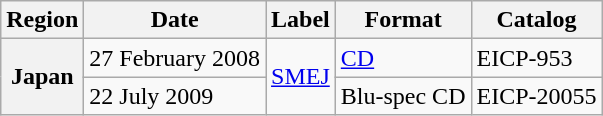<table class="wikitable plainrowheaders">
<tr>
<th>Region</th>
<th>Date</th>
<th>Label</th>
<th>Format</th>
<th>Catalog</th>
</tr>
<tr>
<th scope="row" rowspan="2">Japan</th>
<td>27 February 2008</td>
<td rowspan="2"><a href='#'>SMEJ</a></td>
<td><a href='#'>CD</a></td>
<td>EICP-953</td>
</tr>
<tr>
<td>22 July 2009</td>
<td>Blu-spec CD</td>
<td>EICP-20055</td>
</tr>
</table>
